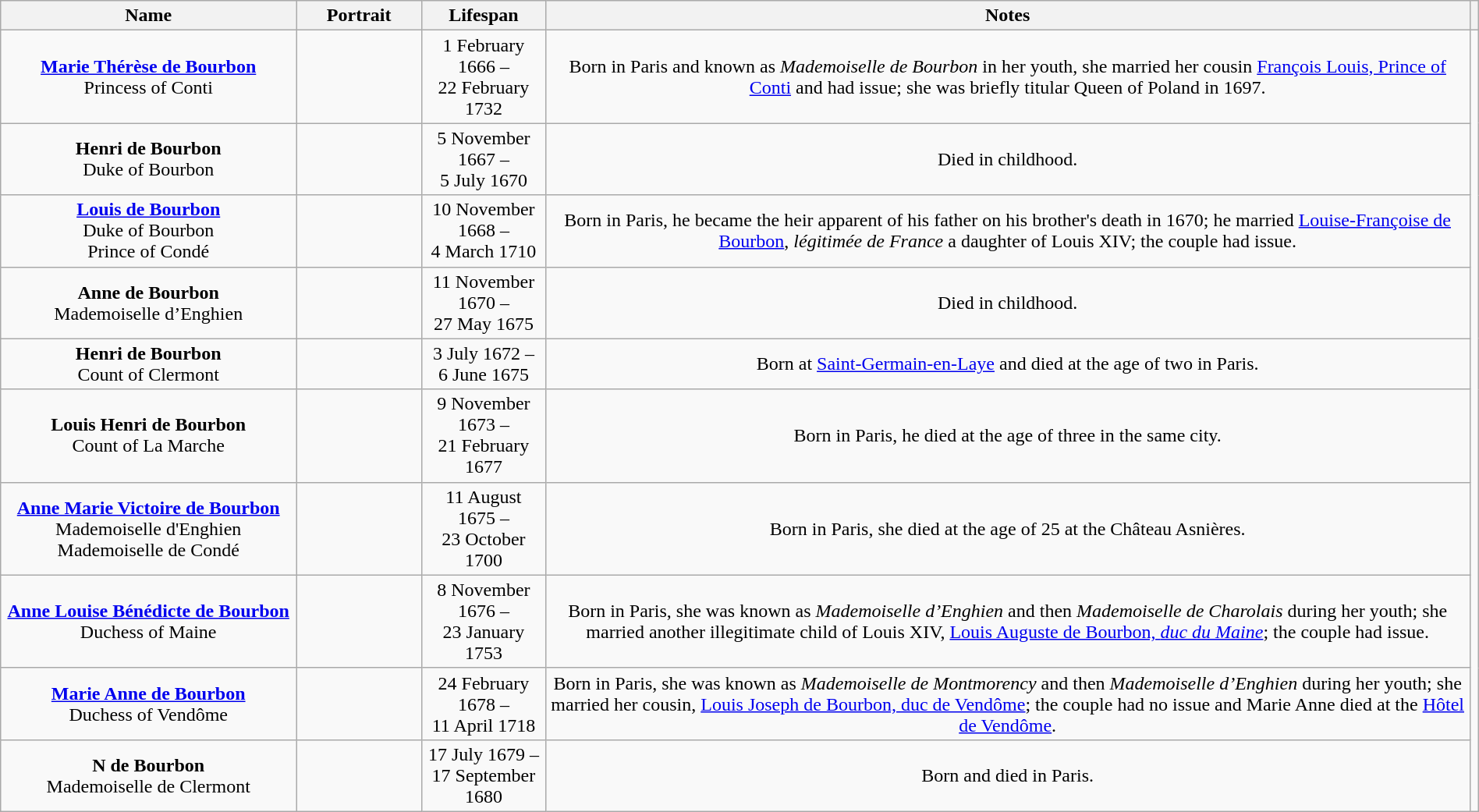<table style="text-align:center; width:100%" class="wikitable">
<tr>
<th width=20%>Name</th>
<th width=100px>Portrait</th>
<th>Lifespan</th>
<th>Notes</th>
<th></th>
</tr>
<tr>
<td><strong><a href='#'>Marie Thérèse de Bourbon</a></strong><br>Princess of Conti</td>
<td></td>
<td>1 February 1666 –<br> 22 February 1732</td>
<td>Born in Paris and known as <em>Mademoiselle de Bourbon</em> in her youth, she married her cousin <a href='#'>François Louis, Prince of Conti</a> and had issue; she was briefly titular Queen of Poland in 1697.</td>
</tr>
<tr>
<td><strong>Henri de Bourbon</strong><br>Duke of Bourbon</td>
<td></td>
<td>5 November 1667 –<br> 5 July 1670</td>
<td>Died in childhood.</td>
</tr>
<tr>
<td><strong> <a href='#'>Louis de Bourbon</a></strong><br>Duke of Bourbon<br>Prince of Condé</td>
<td></td>
<td>10 November 1668 –<br> 4 March 1710</td>
<td>Born in Paris, he became the heir apparent of his father on his brother's death in 1670; he married <a href='#'>Louise-Françoise de Bourbon</a>, <em>légitimée de France</em> a daughter of Louis XIV; the couple had issue.</td>
</tr>
<tr>
<td><strong> Anne de Bourbon</strong><br> Mademoiselle d’Enghien</td>
<td></td>
<td>11 November 1670 –<br> 27 May 1675</td>
<td>Died in childhood.</td>
</tr>
<tr>
<td><strong>Henri de Bourbon</strong><br>Count of Clermont</td>
<td></td>
<td>3 July 1672 –<br> 6 June 1675</td>
<td>Born at <a href='#'>Saint-Germain-en-Laye</a> and died at the age of two in Paris.</td>
</tr>
<tr>
<td><strong>Louis Henri de Bourbon</strong><br>Count of La Marche</td>
<td></td>
<td>9 November 1673 –<br>21 February 1677</td>
<td>Born in Paris, he died at the age of three in the same city.</td>
</tr>
<tr>
<td><strong><a href='#'>Anne Marie Victoire de Bourbon</a></strong><br>Mademoiselle d'Enghien<br>Mademoiselle de Condé</td>
<td></td>
<td>11 August 1675 –<br> 23 October 1700</td>
<td>Born in Paris, she died at the age of 25 at the Château Asnières.</td>
</tr>
<tr>
<td><strong><a href='#'>Anne Louise Bénédicte de Bourbon</a></strong><br>Duchess of Maine</td>
<td></td>
<td>8 November 1676 – <br> 23 January 1753</td>
<td>Born in Paris, she was known as <em>Mademoiselle d’Enghien</em> and then <em>Mademoiselle de Charolais</em> during her youth; she married another illegitimate child of Louis XIV, <a href='#'>Louis Auguste de Bourbon, <em>duc du Maine</em></a>; the couple had issue.</td>
</tr>
<tr>
<td><strong> <a href='#'>Marie Anne de Bourbon</a></strong><br>Duchess of Vendôme</td>
<td></td>
<td>24 February 1678 –<br> 11 April 1718</td>
<td>Born in Paris, she was known as <em>Mademoiselle de Montmorency</em> and then <em>Mademoiselle d’Enghien</em> during her youth; she married her cousin, <a href='#'>Louis Joseph de Bourbon, duc de Vendôme</a>; the couple had no issue and Marie Anne died at the <a href='#'>Hôtel de Vendôme</a>.</td>
</tr>
<tr>
<td><strong>N de Bourbon</strong><br>Mademoiselle de Clermont</td>
<td></td>
<td>17 July 1679 –<br> 17 September 1680</td>
<td>Born and died in Paris.</td>
</tr>
</table>
